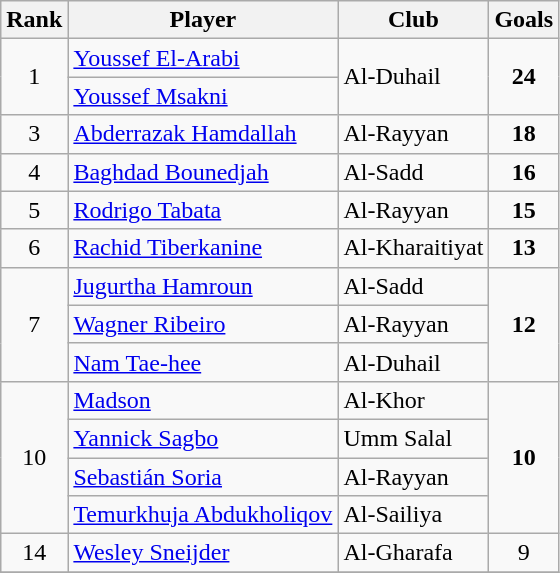<table class="wikitable">
<tr>
<th>Rank</th>
<th>Player</th>
<th>Club</th>
<th>Goals</th>
</tr>
<tr>
<td rowspan=2 align="center">1</td>
<td> <a href='#'>Youssef El-Arabi</a></td>
<td rowspan="2">Al-Duhail</td>
<td rowspan=2 align="center"><strong>24</strong></td>
</tr>
<tr>
<td> <a href='#'>Youssef Msakni</a></td>
</tr>
<tr>
<td rowspan=1 align="center">3</td>
<td> <a href='#'>Abderrazak Hamdallah</a></td>
<td rowspan="1">Al-Rayyan</td>
<td rowspan=1 align="center"><strong>18</strong></td>
</tr>
<tr>
<td rowspan=1 align="center">4</td>
<td> <a href='#'>Baghdad Bounedjah</a></td>
<td rowspan="1">Al-Sadd</td>
<td rowspan=1 align="center"><strong>16</strong></td>
</tr>
<tr>
<td rowspan=1 align="center">5</td>
<td> <a href='#'>Rodrigo Tabata</a></td>
<td rowspan="1">Al-Rayyan</td>
<td rowspan=1 align="center"><strong>15</strong></td>
</tr>
<tr>
<td rowspan=1 align="center">6</td>
<td> <a href='#'>Rachid Tiberkanine</a></td>
<td rowspan="1">Al-Kharaitiyat</td>
<td rowspan=1 align="center"><strong>13</strong></td>
</tr>
<tr>
<td rowspan=3 align="center">7</td>
<td> <a href='#'>Jugurtha Hamroun</a></td>
<td rowspan="1">Al-Sadd</td>
<td rowspan=3 align="center"><strong>12</strong></td>
</tr>
<tr>
<td> <a href='#'>Wagner Ribeiro</a></td>
<td rowspan="1">Al-Rayyan</td>
</tr>
<tr>
<td> <a href='#'>Nam Tae-hee</a></td>
<td rowspan="1">Al-Duhail</td>
</tr>
<tr>
<td rowspan=4 align="center">10</td>
<td> <a href='#'>Madson</a></td>
<td>Al-Khor</td>
<td rowspan=4 align="center"><strong>10</strong></td>
</tr>
<tr>
<td> <a href='#'>Yannick Sagbo</a></td>
<td>Umm Salal</td>
</tr>
<tr>
<td> <a href='#'>Sebastián Soria</a></td>
<td>Al-Rayyan</td>
</tr>
<tr>
<td> <a href='#'>Temurkhuja Abdukholiqov</a></td>
<td>Al-Sailiya</td>
</tr>
<tr>
<td rowspan=1 align="center">14</td>
<td> <a href='#'>Wesley Sneijder</a></td>
<td>Al-Gharafa</td>
<td rowspan=1 align="center">9</td>
</tr>
<tr>
</tr>
</table>
